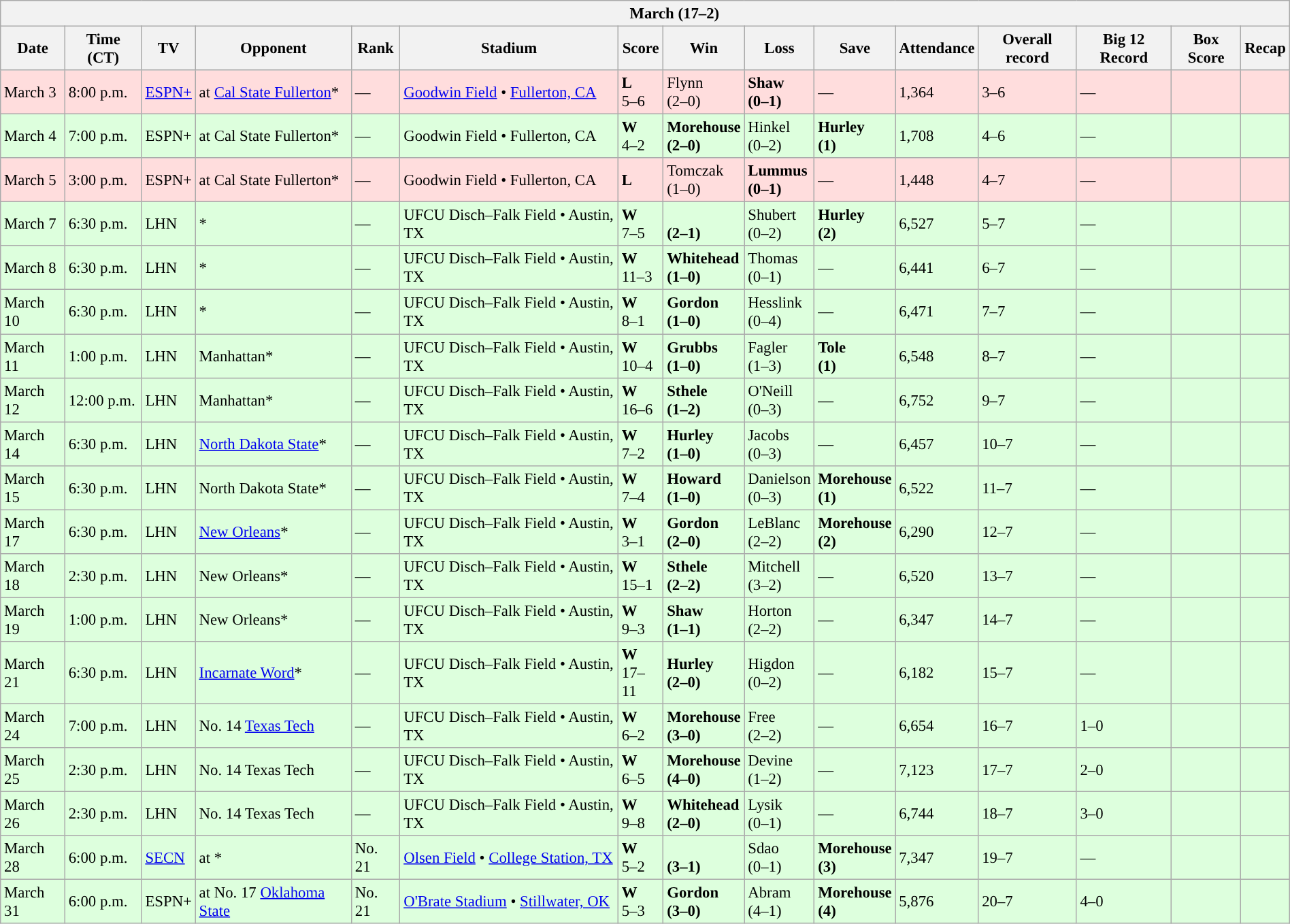<table class="wikitable collapsible collapsed" style="margin:auto; font-size:95%; width:100%">
<tr>
<th colspan=15 style="padding-left:4em;">March (17–2)</th>
</tr>
<tr>
<th>Date</th>
<th>Time (CT)</th>
<th>TV</th>
<th>Opponent</th>
<th>Rank</th>
<th>Stadium</th>
<th>Score</th>
<th>Win</th>
<th>Loss</th>
<th>Save</th>
<th>Attendance</th>
<th>Overall record</th>
<th>Big 12 Record</th>
<th>Box Score</th>
<th>Recap</th>
</tr>
<tr bgcolor= ffdddd>
<td>March 3</td>
<td>8:00 p.m.</td>
<td><a href='#'>ESPN+</a></td>
<td>at <a href='#'>Cal State Fullerton</a>*</td>
<td>—</td>
<td><a href='#'>Goodwin Field</a> • <a href='#'>Fullerton, CA</a></td>
<td><strong>L</strong><br>5–6</td>
<td>Flynn<br>(2–0)</td>
<td><strong>Shaw<br>(0–1)</strong></td>
<td>—</td>
<td>1,364</td>
<td>3–6</td>
<td>—</td>
<td></td>
<td></td>
</tr>
<tr bgcolor= ddffdd>
<td>March 4</td>
<td>7:00 p.m.</td>
<td>ESPN+</td>
<td>at Cal State Fullerton*</td>
<td>—</td>
<td>Goodwin Field • Fullerton, CA</td>
<td><strong>W</strong><br>4–2</td>
<td><strong>Morehouse<br>(2–0)</strong></td>
<td>Hinkel<br>(0–2)</td>
<td><strong>Hurley<br>(1)</strong></td>
<td>1,708</td>
<td>4–6</td>
<td>—</td>
<td></td>
<td></td>
</tr>
<tr bgcolor= ffdddd>
<td>March 5</td>
<td>3:00 p.m.</td>
<td>ESPN+</td>
<td>at Cal State Fullerton*</td>
<td>—</td>
<td>Goodwin Field • Fullerton, CA</td>
<td><strong>L</strong><br></td>
<td>Tomczak<br>(1–0)</td>
<td><strong>Lummus<br>(0–1)</strong></td>
<td>—</td>
<td>1,448</td>
<td>4–7</td>
<td>—</td>
<td></td>
<td></td>
</tr>
<tr bgcolor= ddffdd>
<td>March 7</td>
<td>6:30 p.m.</td>
<td>LHN</td>
<td>*</td>
<td>—</td>
<td>UFCU Disch–Falk Field • Austin, TX</td>
<td><strong>W</strong><br>7–5</td>
<td><strong><br>(2–1)</strong></td>
<td>Shubert<br>(0–2)</td>
<td><strong>Hurley<br>(2)</strong></td>
<td>6,527</td>
<td>5–7</td>
<td>—</td>
<td></td>
<td></td>
</tr>
<tr bgcolor= ddffdd>
<td>March 8</td>
<td>6:30 p.m.</td>
<td>LHN</td>
<td>*</td>
<td>—</td>
<td>UFCU Disch–Falk Field • Austin, TX</td>
<td><strong>W</strong><br>11–3</td>
<td><strong>Whitehead<br>(1–0)</strong></td>
<td>Thomas<br>(0–1)</td>
<td>—</td>
<td>6,441</td>
<td>6–7</td>
<td>—</td>
<td></td>
<td></td>
</tr>
<tr bgcolor= ddffdd>
<td>March 10</td>
<td>6:30 p.m.</td>
<td>LHN</td>
<td>*</td>
<td>—</td>
<td>UFCU Disch–Falk Field • Austin, TX</td>
<td><strong>W</strong><br>8–1</td>
<td><strong>Gordon<br>(1–0)</strong></td>
<td>Hesslink<br>(0–4)</td>
<td>—</td>
<td>6,471</td>
<td>7–7</td>
<td>—</td>
<td></td>
<td></td>
</tr>
<tr bgcolor= ddffdd>
<td>March 11</td>
<td>1:00 p.m.</td>
<td>LHN</td>
<td>Manhattan*</td>
<td>—</td>
<td>UFCU Disch–Falk Field • Austin, TX</td>
<td><strong>W</strong><br>10–4</td>
<td><strong>Grubbs<br>(1–0)</strong></td>
<td>Fagler<br>(1–3)</td>
<td><strong>Tole<br>(1)</strong></td>
<td>6,548</td>
<td>8–7</td>
<td>—</td>
<td></td>
<td></td>
</tr>
<tr bgcolor= ddffdd>
<td>March 12</td>
<td>12:00 p.m.</td>
<td>LHN</td>
<td>Manhattan*</td>
<td>—</td>
<td>UFCU Disch–Falk Field • Austin, TX</td>
<td><strong>W</strong><br>16–6</td>
<td><strong>Sthele<br>(1–2)</strong></td>
<td>O'Neill<br>(0–3)</td>
<td>—</td>
<td>6,752</td>
<td>9–7</td>
<td>—</td>
<td></td>
<td></td>
</tr>
<tr bgcolor= ddffdd>
<td>March 14</td>
<td>6:30 p.m.</td>
<td>LHN</td>
<td><a href='#'>North Dakota State</a>*</td>
<td>—</td>
<td>UFCU Disch–Falk Field • Austin, TX</td>
<td><strong>W</strong><br>7–2</td>
<td><strong>Hurley<br>(1–0)</strong></td>
<td>Jacobs<br>(0–3)</td>
<td>—</td>
<td>6,457</td>
<td>10–7</td>
<td>—</td>
<td></td>
<td></td>
</tr>
<tr bgcolor= ddffdd>
<td>March 15</td>
<td>6:30 p.m.</td>
<td>LHN</td>
<td>North Dakota State*</td>
<td>—</td>
<td>UFCU Disch–Falk Field • Austin, TX</td>
<td><strong>W</strong><br>7–4</td>
<td><strong>Howard<br>(1–0)</strong></td>
<td>Danielson<br>(0–3)</td>
<td><strong>Morehouse<br>(1)</strong></td>
<td>6,522</td>
<td>11–7</td>
<td>—</td>
<td></td>
<td></td>
</tr>
<tr bgcolor= ddffdd>
<td>March 17</td>
<td>6:30 p.m.</td>
<td>LHN</td>
<td><a href='#'>New Orleans</a>*</td>
<td>—</td>
<td>UFCU Disch–Falk Field • Austin, TX</td>
<td><strong>W</strong><br>3–1</td>
<td><strong>Gordon<br>(2–0)</strong></td>
<td>LeBlanc<br>(2–2)</td>
<td><strong>Morehouse<br>(2)</strong></td>
<td>6,290</td>
<td>12–7</td>
<td>—</td>
<td></td>
<td></td>
</tr>
<tr bgcolor= ddffdd>
<td>March 18</td>
<td>2:30 p.m.</td>
<td>LHN</td>
<td>New Orleans*</td>
<td>—</td>
<td>UFCU Disch–Falk Field • Austin, TX</td>
<td><strong>W</strong><br>15–1</td>
<td><strong>Sthele<br>(2–2)</strong></td>
<td>Mitchell<br>(3–2)</td>
<td>—</td>
<td>6,520</td>
<td>13–7</td>
<td>—</td>
<td></td>
<td></td>
</tr>
<tr bgcolor= ddffdd>
<td>March 19</td>
<td>1:00 p.m.</td>
<td>LHN</td>
<td>New Orleans*</td>
<td>—</td>
<td>UFCU Disch–Falk Field • Austin, TX</td>
<td><strong>W</strong><br>9–3</td>
<td><strong>Shaw<br>(1–1)</strong></td>
<td>Horton<br>(2–2)</td>
<td>—</td>
<td>6,347</td>
<td>14–7</td>
<td>—</td>
<td></td>
<td></td>
</tr>
<tr bgcolor= ddffdd>
<td>March 21</td>
<td>6:30 p.m.</td>
<td>LHN</td>
<td><a href='#'>Incarnate Word</a>*</td>
<td>—</td>
<td>UFCU Disch–Falk Field • Austin, TX</td>
<td><strong>W</strong><br>17–11</td>
<td><strong>Hurley<br>(2–0)</strong></td>
<td>Higdon<br>(0–2)</td>
<td>—</td>
<td>6,182</td>
<td>15–7</td>
<td>—</td>
<td></td>
<td></td>
</tr>
<tr bgcolor= ddffdd>
<td>March 24</td>
<td>7:00 p.m.</td>
<td>LHN</td>
<td>No. 14 <a href='#'>Texas Tech</a></td>
<td>—</td>
<td>UFCU Disch–Falk Field • Austin, TX</td>
<td><strong>W</strong><br>6–2</td>
<td><strong>Morehouse<br>(3–0)</strong></td>
<td>Free<br>(2–2)</td>
<td>—</td>
<td>6,654</td>
<td>16–7</td>
<td>1–0</td>
<td></td>
<td></td>
</tr>
<tr bgcolor= ddffdd>
<td>March 25</td>
<td>2:30 p.m.</td>
<td>LHN</td>
<td>No. 14 Texas Tech</td>
<td>—</td>
<td>UFCU Disch–Falk Field • Austin, TX</td>
<td><strong>W</strong><br>6–5</td>
<td><strong>Morehouse<br>(4–0)</strong></td>
<td>Devine<br>(1–2)</td>
<td>—</td>
<td>7,123</td>
<td>17–7</td>
<td>2–0</td>
<td></td>
<td></td>
</tr>
<tr bgcolor= ddffdd>
<td>March 26</td>
<td>2:30 p.m.</td>
<td>LHN</td>
<td>No. 14 Texas Tech</td>
<td>—</td>
<td>UFCU Disch–Falk Field • Austin, TX</td>
<td><strong>W</strong><br>9–8</td>
<td><strong>Whitehead<br>(2–0)</strong></td>
<td>Lysik<br>(0–1)</td>
<td>—</td>
<td>6,744</td>
<td>18–7</td>
<td>3–0</td>
<td></td>
<td></td>
</tr>
<tr bgcolor= ddffdd>
<td>March 28</td>
<td>6:00 p.m.</td>
<td><a href='#'>SECN</a></td>
<td>at *<br><em></em></td>
<td>No. 21</td>
<td><a href='#'>Olsen Field</a> • <a href='#'>College Station, TX</a></td>
<td><strong>W</strong><br>5–2</td>
<td><strong><br>(3–1)</strong></td>
<td>Sdao<br>(0–1)</td>
<td><strong>Morehouse<br>(3)</strong></td>
<td>7,347</td>
<td>19–7</td>
<td>—</td>
<td></td>
<td></td>
</tr>
<tr bgcolor= ddffdd>
<td>March 31</td>
<td>6:00 p.m.</td>
<td>ESPN+</td>
<td>at No. 17 <a href='#'>Oklahoma State</a></td>
<td>No. 21</td>
<td><a href='#'>O'Brate Stadium</a> • <a href='#'>Stillwater, OK</a></td>
<td><strong>W</strong><br>5–3</td>
<td><strong>Gordon<br>(3–0)</strong></td>
<td>Abram<br>(4–1)</td>
<td><strong>Morehouse<br>(4)</strong></td>
<td>5,876</td>
<td>20–7</td>
<td>4–0</td>
<td></td>
<td></td>
</tr>
</table>
